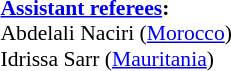<table width=50% style="font-size: 90%">
<tr>
<td><br><strong><a href='#'>Assistant referees</a>:</strong>
<br>Abdelali Naciri (<a href='#'>Morocco</a>)
<br>Idrissa Sarr (<a href='#'>Mauritania</a>)</td>
</tr>
</table>
